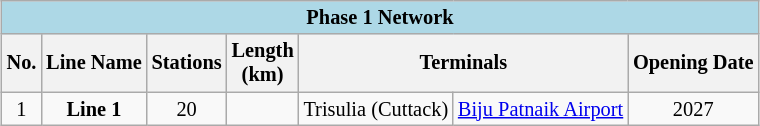<table class="wikitable sortable" style="font-size:85%;margin:auto;text-align:center;">
<tr>
<th colspan="7" style="background:#ADD8E6;">Phase 1 Network</th>
</tr>
<tr>
<th>No.</th>
<th>Line Name</th>
<th>Stations</th>
<th>Length<br>(km)</th>
<th scope="col" colspan="2" class="unsortable">Terminals</th>
<th>Opening Date</th>
</tr>
<tr>
<td text-align:center;">1</td>
<td text-align:center;"><strong>Line 1</strong></td>
<td text-align:center;">20</td>
<td text-align:center;"></td>
<td>Trisulia (Cuttack)</td>
<td><a href='#'>Biju Patnaik Airport</a></td>
<td text-align:center;">2027</td>
</tr>
</table>
